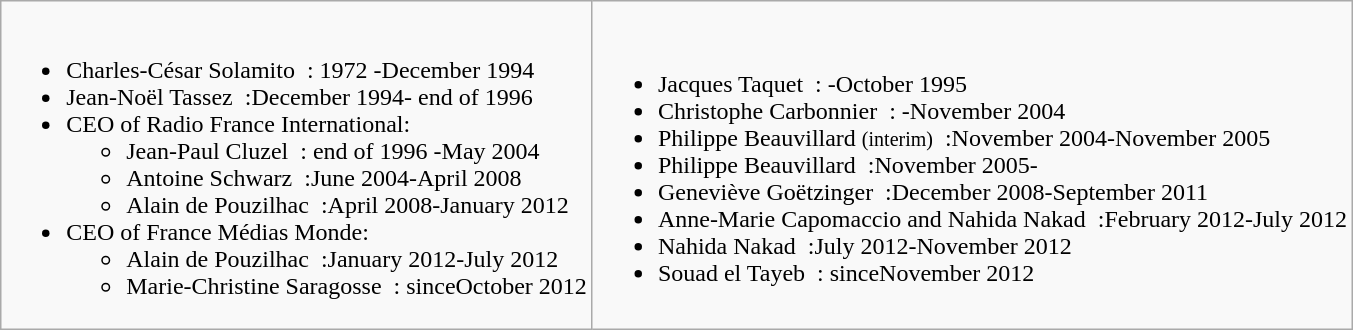<table class="wikitable">
<tr>
<td><br><ul><li>Charles-César Solamito  : 1972 -December 1994</li><li>Jean-Noël Tassez  :December 1994- end of 1996</li><li>CEO of Radio France International:<ul><li>Jean-Paul Cluzel  : end of 1996 -May 2004</li><li>Antoine Schwarz  :June 2004-April 2008</li><li>Alain de Pouzilhac  :April 2008-January 2012</li></ul></li><li>CEO of France Médias Monde:<ul><li>Alain de Pouzilhac  :January 2012-July 2012</li><li>Marie-Christine Saragosse  : sinceOctober 2012</li></ul></li></ul></td>
<td><br><ul><li>Jacques Taquet  : -October 1995</li><li>Christophe Carbonnier  : -November 2004</li><li>Philippe Beauvillard <small>(interim)</small>  :November 2004-November 2005</li><li>Philippe Beauvillard  :November 2005-</li><li>Geneviève Goëtzinger  :December 2008-September 2011</li><li>Anne-Marie Capomaccio and Nahida Nakad  :February 2012-July 2012</li><li>Nahida Nakad  :July 2012-November 2012</li><li>Souad el Tayeb  : sinceNovember 2012</li></ul></td>
</tr>
</table>
